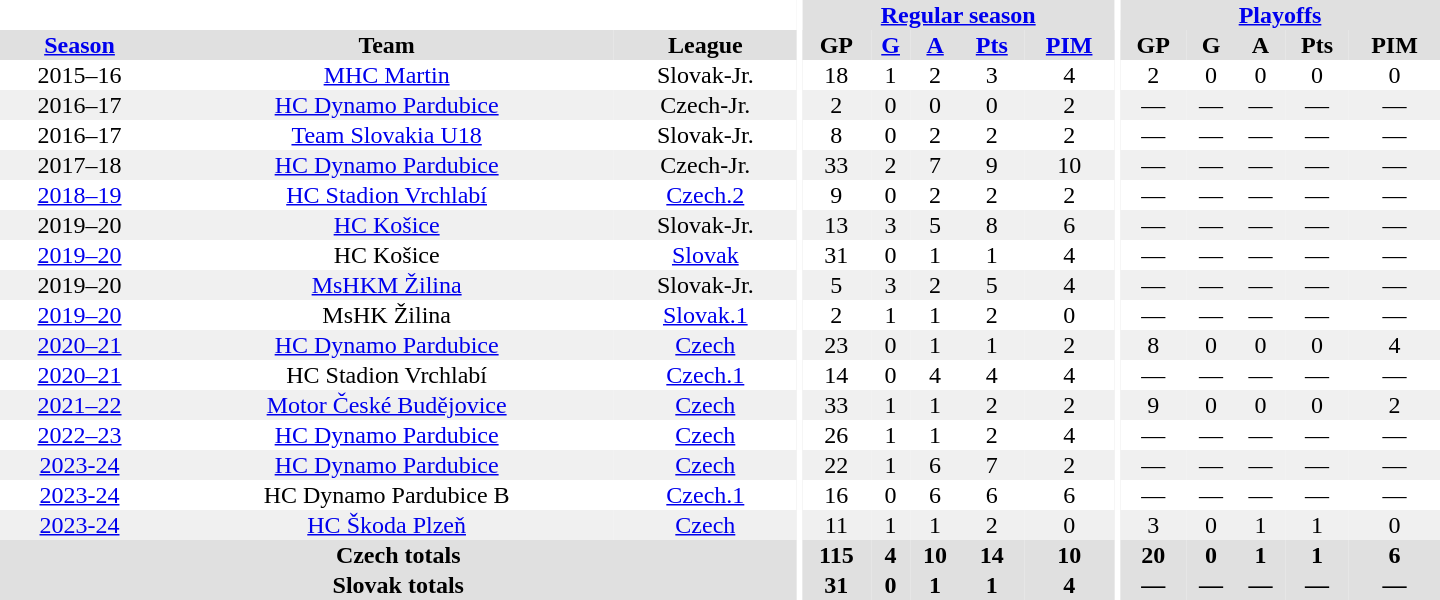<table border="0" cellpadding="1" cellspacing="0" style="text-align:center; width:60em">
<tr bgcolor="#e0e0e0">
<th colspan="3" bgcolor="#ffffff"></th>
<th rowspan="102" bgcolor="#ffffff"></th>
<th colspan="5"><a href='#'>Regular season</a></th>
<th rowspan="102" bgcolor="#ffffff"></th>
<th colspan="5"><a href='#'>Playoffs</a></th>
</tr>
<tr bgcolor="#e0e0e0">
<th><a href='#'>Season</a></th>
<th>Team</th>
<th>League</th>
<th>GP</th>
<th><a href='#'>G</a></th>
<th><a href='#'>A</a></th>
<th><a href='#'>Pts</a></th>
<th><a href='#'>PIM</a></th>
<th>GP</th>
<th>G</th>
<th>A</th>
<th>Pts</th>
<th>PIM</th>
</tr>
<tr>
<td>2015–16</td>
<td><a href='#'>MHC Martin</a></td>
<td>Slovak-Jr.</td>
<td>18</td>
<td>1</td>
<td>2</td>
<td>3</td>
<td>4</td>
<td>2</td>
<td>0</td>
<td>0</td>
<td>0</td>
<td>0</td>
</tr>
<tr bgcolor="#f0f0f0">
<td>2016–17</td>
<td><a href='#'>HC Dynamo Pardubice</a></td>
<td>Czech-Jr.</td>
<td>2</td>
<td>0</td>
<td>0</td>
<td>0</td>
<td>2</td>
<td>—</td>
<td>—</td>
<td>—</td>
<td>—</td>
<td>—</td>
</tr>
<tr>
<td>2016–17</td>
<td><a href='#'>Team Slovakia U18</a></td>
<td>Slovak-Jr.</td>
<td>8</td>
<td>0</td>
<td>2</td>
<td>2</td>
<td>2</td>
<td>—</td>
<td>—</td>
<td>—</td>
<td>—</td>
<td>—</td>
</tr>
<tr bgcolor="#f0f0f0">
<td>2017–18</td>
<td><a href='#'>HC Dynamo Pardubice</a></td>
<td>Czech-Jr.</td>
<td>33</td>
<td>2</td>
<td>7</td>
<td>9</td>
<td>10</td>
<td>—</td>
<td>—</td>
<td>—</td>
<td>—</td>
<td>—</td>
</tr>
<tr>
<td><a href='#'>2018–19</a></td>
<td><a href='#'>HC Stadion Vrchlabí</a></td>
<td><a href='#'>Czech.2</a></td>
<td>9</td>
<td>0</td>
<td>2</td>
<td>2</td>
<td>2</td>
<td>—</td>
<td>—</td>
<td>—</td>
<td>—</td>
<td>—</td>
</tr>
<tr bgcolor="#f0f0f0">
<td>2019–20</td>
<td><a href='#'>HC Košice</a></td>
<td>Slovak-Jr.</td>
<td>13</td>
<td>3</td>
<td>5</td>
<td>8</td>
<td>6</td>
<td>—</td>
<td>—</td>
<td>—</td>
<td>—</td>
<td>—</td>
</tr>
<tr>
<td><a href='#'>2019–20</a></td>
<td>HC Košice</td>
<td><a href='#'>Slovak</a></td>
<td>31</td>
<td>0</td>
<td>1</td>
<td>1</td>
<td>4</td>
<td>—</td>
<td>—</td>
<td>—</td>
<td>—</td>
<td>—</td>
</tr>
<tr bgcolor="#f0f0f0">
<td>2019–20</td>
<td><a href='#'>MsHKM Žilina</a></td>
<td>Slovak-Jr.</td>
<td>5</td>
<td>3</td>
<td>2</td>
<td>5</td>
<td>4</td>
<td>—</td>
<td>—</td>
<td>—</td>
<td>—</td>
<td>—</td>
</tr>
<tr>
<td><a href='#'>2019–20</a></td>
<td>MsHK Žilina</td>
<td><a href='#'>Slovak.1</a></td>
<td>2</td>
<td>1</td>
<td>1</td>
<td>2</td>
<td>0</td>
<td>—</td>
<td>—</td>
<td>—</td>
<td>—</td>
<td>—</td>
</tr>
<tr bgcolor="#f0f0f0">
<td><a href='#'>2020–21</a></td>
<td><a href='#'>HC Dynamo Pardubice</a></td>
<td><a href='#'>Czech</a></td>
<td>23</td>
<td>0</td>
<td>1</td>
<td>1</td>
<td>2</td>
<td>8</td>
<td>0</td>
<td>0</td>
<td>0</td>
<td>4</td>
</tr>
<tr>
<td><a href='#'>2020–21</a></td>
<td>HC Stadion Vrchlabí</td>
<td><a href='#'>Czech.1</a></td>
<td>14</td>
<td>0</td>
<td>4</td>
<td>4</td>
<td>4</td>
<td>—</td>
<td>—</td>
<td>—</td>
<td>—</td>
<td>—</td>
</tr>
<tr bgcolor="#f0f0f0">
<td><a href='#'>2021–22</a></td>
<td><a href='#'>Motor České Budějovice</a></td>
<td><a href='#'>Czech</a></td>
<td>33</td>
<td>1</td>
<td>1</td>
<td>2</td>
<td>2</td>
<td>9</td>
<td>0</td>
<td>0</td>
<td>0</td>
<td>2</td>
</tr>
<tr>
<td><a href='#'>2022–23</a></td>
<td><a href='#'>HC Dynamo Pardubice</a></td>
<td><a href='#'>Czech</a></td>
<td>26</td>
<td>1</td>
<td>1</td>
<td>2</td>
<td>4</td>
<td>—</td>
<td>—</td>
<td>—</td>
<td>—</td>
<td>—</td>
</tr>
<tr bgcolor="#f0f0f0">
<td><a href='#'>2023-24</a></td>
<td><a href='#'>HC Dynamo Pardubice</a></td>
<td><a href='#'>Czech</a></td>
<td>22</td>
<td>1</td>
<td>6</td>
<td>7</td>
<td>2</td>
<td>—</td>
<td>—</td>
<td>—</td>
<td>—</td>
<td>—</td>
</tr>
<tr>
<td><a href='#'>2023-24</a></td>
<td>HC Dynamo Pardubice B</td>
<td><a href='#'>Czech.1</a></td>
<td>16</td>
<td>0</td>
<td>6</td>
<td>6</td>
<td>6</td>
<td>—</td>
<td>—</td>
<td>—</td>
<td>—</td>
<td>—</td>
</tr>
<tr bgcolor="#f0f0f0">
<td><a href='#'>2023-24</a></td>
<td><a href='#'>HC Škoda Plzeň</a></td>
<td><a href='#'>Czech</a></td>
<td>11</td>
<td>1</td>
<td>1</td>
<td>2</td>
<td>0</td>
<td>3</td>
<td>0</td>
<td>1</td>
<td>1</td>
<td>0</td>
</tr>
<tr bgcolor="#e0e0e0">
<th colspan="3">Czech totals</th>
<th>115</th>
<th>4</th>
<th>10</th>
<th>14</th>
<th>10</th>
<th>20</th>
<th>0</th>
<th>1</th>
<th>1</th>
<th>6</th>
</tr>
<tr bgcolor="#e0e0e0">
<th colspan="3">Slovak totals</th>
<th>31</th>
<th>0</th>
<th>1</th>
<th>1</th>
<th>4</th>
<th>—</th>
<th>—</th>
<th>—</th>
<th>—</th>
<th>—</th>
</tr>
</table>
